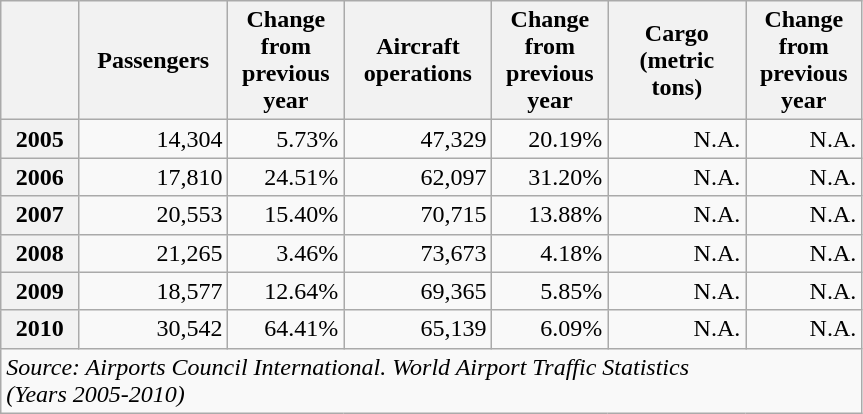<table class="wikitable"  style="text-align:right; width:575px">
<tr>
<th style="width:50px"></th>
<th style="width:100px">Passengers</th>
<th style="width:75px">Change from previous year</th>
<th style="width:100px">Aircraft operations</th>
<th style="width:75px">Change from previous year</th>
<th style="width:100px">Cargo<br>(metric tons)</th>
<th style="width:75px">Change from previous year</th>
</tr>
<tr>
<th>2005</th>
<td>14,304</td>
<td> 5.73%</td>
<td>47,329</td>
<td>20.19%</td>
<td>N.A.</td>
<td>N.A.</td>
</tr>
<tr>
<th>2006</th>
<td>17,810</td>
<td>24.51%</td>
<td>62,097</td>
<td>31.20%</td>
<td>N.A.</td>
<td>N.A.</td>
</tr>
<tr>
<th>2007</th>
<td>20,553</td>
<td>15.40%</td>
<td>70,715</td>
<td>13.88%</td>
<td>N.A.</td>
<td>N.A.</td>
</tr>
<tr>
<th>2008</th>
<td>21,265</td>
<td> 3.46%</td>
<td>73,673</td>
<td> 4.18%</td>
<td>N.A.</td>
<td>N.A.</td>
</tr>
<tr>
<th>2009</th>
<td>18,577</td>
<td>12.64%</td>
<td>69,365</td>
<td> 5.85%</td>
<td>N.A.</td>
<td>N.A.</td>
</tr>
<tr>
<th>2010</th>
<td>30,542</td>
<td>64.41%</td>
<td>65,139</td>
<td> 6.09%</td>
<td>N.A.</td>
<td>N.A.</td>
</tr>
<tr>
<td colspan="7" style="text-align:left;"><em>Source: Airports Council International. World Airport Traffic Statistics<br>(Years 2005-2010)</em></td>
</tr>
</table>
